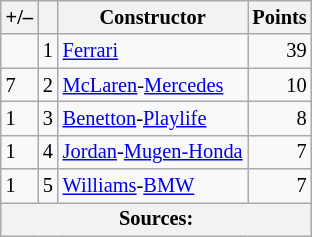<table class="wikitable" style="font-size: 85%;">
<tr>
<th scope="col">+/–</th>
<th scope="col"></th>
<th scope="col">Constructor</th>
<th scope="col">Points</th>
</tr>
<tr>
<td align="left"></td>
<td align="center">1</td>
<td> <a href='#'>Ferrari</a></td>
<td align="right">39</td>
</tr>
<tr>
<td align="left"> 7</td>
<td align="center">2</td>
<td> <a href='#'>McLaren</a>-<a href='#'>Mercedes</a></td>
<td align="right">10</td>
</tr>
<tr>
<td align="left"> 1</td>
<td align="center">3</td>
<td> <a href='#'>Benetton</a>-<a href='#'>Playlife</a></td>
<td align="right">8</td>
</tr>
<tr>
<td align="left"> 1</td>
<td align="center">4</td>
<td> <a href='#'>Jordan</a>-<a href='#'>Mugen-Honda</a></td>
<td align="right">7</td>
</tr>
<tr>
<td align="left"> 1</td>
<td align="center">5</td>
<td> <a href='#'>Williams</a>-<a href='#'>BMW</a></td>
<td align="right">7</td>
</tr>
<tr>
<th colspan=4>Sources:</th>
</tr>
</table>
